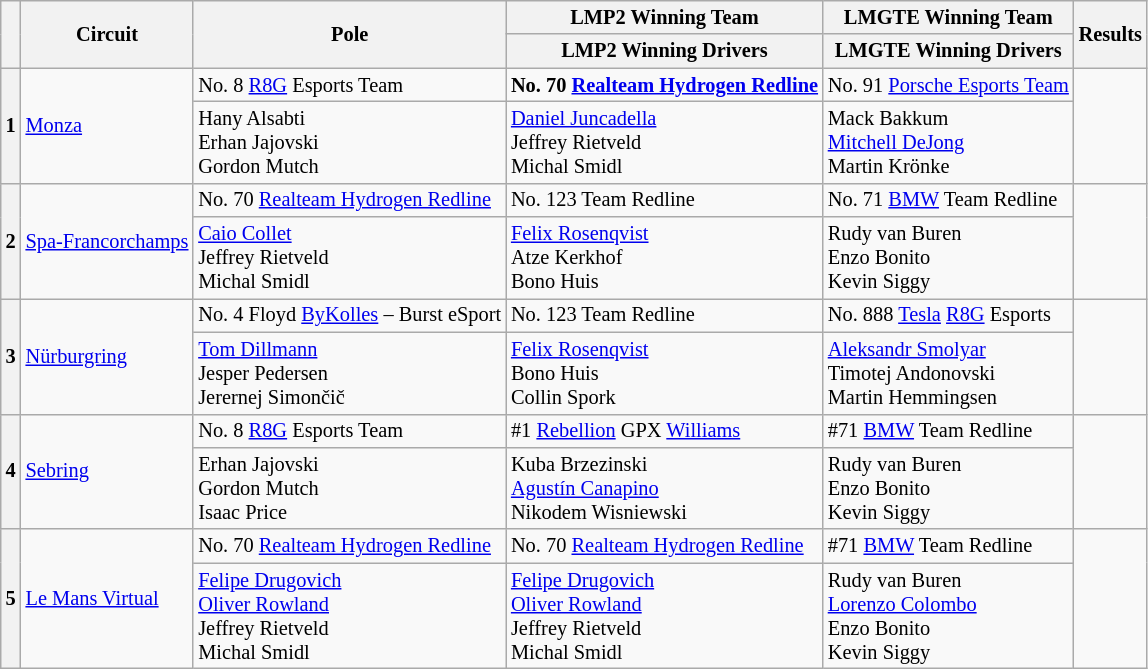<table class="wikitable" style="font-size:85%;">
<tr>
<th rowspan=2></th>
<th rowspan=2>Circuit</th>
<th rowspan=2>Pole</th>
<th>LMP2 Winning Team</th>
<th>LMGTE Winning Team</th>
<th rowspan=2>Results</th>
</tr>
<tr>
<th>LMP2 Winning Drivers</th>
<th>LMGTE Winning Drivers</th>
</tr>
<tr>
<th rowspan=2>1</th>
<td rowspan=2> <a href='#'>Monza</a></td>
<td> No. 8 <a href='#'>R8G</a> Esports Team</td>
<td><strong> No. 70 <a href='#'>Realteam Hydrogen Redline</a></strong></td>
<td> No. 91 <a href='#'>Porsche Esports Team</a></td>
<td rowspan="2"></td>
</tr>
<tr>
<td> Hany Alsabti<br> Erhan Jajovski<br> Gordon Mutch</td>
<td> <a href='#'>Daniel Juncadella</a><br> Jeffrey Rietveld<br> Michal Smidl</td>
<td> Mack Bakkum<br> <a href='#'>Mitchell DeJong</a><br> Martin Krönke</td>
</tr>
<tr>
<th rowspan=2>2</th>
<td rowspan=2> <a href='#'>Spa-Francorchamps</a></td>
<td> No. 70 <a href='#'>Realteam Hydrogen Redline</a></td>
<td> No. 123 Team Redline</td>
<td> No. 71 <a href='#'>BMW</a> Team Redline</td>
<td rowspan="2"></td>
</tr>
<tr>
<td> <a href='#'>Caio Collet</a><br> Jeffrey Rietveld<br> Michal Smidl</td>
<td> <a href='#'>Felix Rosenqvist</a><br> Atze Kerkhof<br> Bono Huis</td>
<td> Rudy van Buren<br> Enzo Bonito<br> Kevin Siggy</td>
</tr>
<tr>
<th rowspan=2>3</th>
<td rowspan=2> <a href='#'>Nürburgring</a></td>
<td> No. 4 Floyd <a href='#'>ByKolles</a> – Burst eSport</td>
<td> No. 123 Team Redline</td>
<td> No. 888 <a href='#'>Tesla</a> <a href='#'>R8G</a> Esports</td>
<td rowspan="2"></td>
</tr>
<tr>
<td> <a href='#'>Tom Dillmann</a><br> Jesper Pedersen<br> Jerernej Simončič</td>
<td> <a href='#'>Felix Rosenqvist</a><br> Bono Huis<br> Collin Spork</td>
<td> <a href='#'>Aleksandr Smolyar</a><br> Timotej Andonovski<br> Martin Hemmingsen</td>
</tr>
<tr>
<th rowspan=2>4</th>
<td rowspan=2> <a href='#'>Sebring</a></td>
<td> No. 8 <a href='#'>R8G</a> Esports Team</td>
<td> #1 <a href='#'>Rebellion</a> GPX <a href='#'>Williams</a></td>
<td> #71 <a href='#'>BMW</a> Team Redline</td>
<td rowspan="2"></td>
</tr>
<tr>
<td> Erhan Jajovski<br> Gordon Mutch<br> Isaac Price</td>
<td> Kuba Brzezinski<br> <a href='#'>Agustín Canapino</a><br> Nikodem Wisniewski</td>
<td> Rudy van Buren<br> Enzo Bonito<br> Kevin Siggy</td>
</tr>
<tr>
<th rowspan=2>5</th>
<td rowspan=2> <a href='#'>Le Mans Virtual</a></td>
<td> No. 70 <a href='#'>Realteam Hydrogen Redline</a></td>
<td> No. 70 <a href='#'>Realteam Hydrogen Redline</a></td>
<td> #71 <a href='#'>BMW</a> Team Redline</td>
<td rowspan="2"></td>
</tr>
<tr>
<td> <a href='#'>Felipe Drugovich</a><br> <a href='#'>Oliver Rowland</a><br> Jeffrey Rietveld<br> Michal Smidl</td>
<td> <a href='#'>Felipe Drugovich</a><br> <a href='#'>Oliver Rowland</a><br> Jeffrey Rietveld<br> Michal Smidl</td>
<td> Rudy van Buren<br> <a href='#'>Lorenzo Colombo</a><br> Enzo Bonito<br> Kevin Siggy</td>
</tr>
</table>
